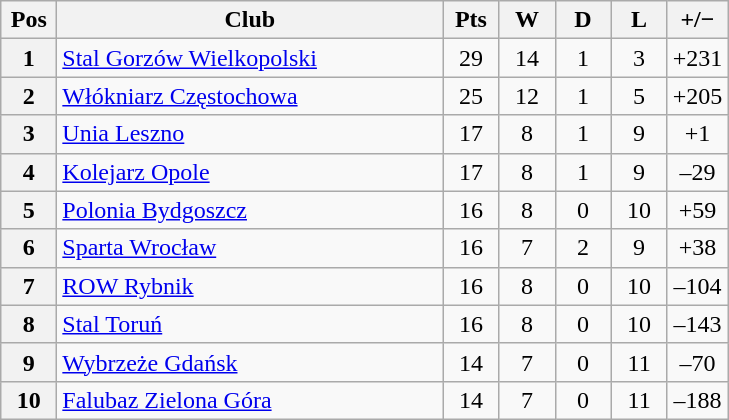<table class="wikitable">
<tr>
<th width=30>Pos</th>
<th width=250>Club</th>
<th width=30>Pts</th>
<th width=30>W</th>
<th width=30>D</th>
<th width=30>L</th>
<th width=30>+/−</th>
</tr>
<tr align=center>
<th>1</th>
<td align=left><a href='#'>Stal Gorzów Wielkopolski</a></td>
<td>29</td>
<td>14</td>
<td>1</td>
<td>3</td>
<td>+231</td>
</tr>
<tr align=center>
<th>2</th>
<td align=left><a href='#'>Włókniarz Częstochowa</a></td>
<td>25</td>
<td>12</td>
<td>1</td>
<td>5</td>
<td>+205</td>
</tr>
<tr align=center>
<th>3</th>
<td align=left><a href='#'>Unia Leszno</a></td>
<td>17</td>
<td>8</td>
<td>1</td>
<td>9</td>
<td>+1</td>
</tr>
<tr align=center>
<th>4</th>
<td align=left><a href='#'>Kolejarz Opole</a></td>
<td>17</td>
<td>8</td>
<td>1</td>
<td>9</td>
<td>–29</td>
</tr>
<tr align=center>
<th>5</th>
<td align=left><a href='#'>Polonia Bydgoszcz</a></td>
<td>16</td>
<td>8</td>
<td>0</td>
<td>10</td>
<td>+59</td>
</tr>
<tr align=center>
<th>6</th>
<td align=left><a href='#'>Sparta Wrocław</a></td>
<td>16</td>
<td>7</td>
<td>2</td>
<td>9</td>
<td>+38</td>
</tr>
<tr align=center>
<th>7</th>
<td align=left><a href='#'>ROW Rybnik</a></td>
<td>16</td>
<td>8</td>
<td>0</td>
<td>10</td>
<td>–104</td>
</tr>
<tr align=center>
<th>8</th>
<td align=left><a href='#'>Stal Toruń</a></td>
<td>16</td>
<td>8</td>
<td>0</td>
<td>10</td>
<td>–143</td>
</tr>
<tr align=center>
<th>9</th>
<td align=left><a href='#'>Wybrzeże Gdańsk</a></td>
<td>14</td>
<td>7</td>
<td>0</td>
<td>11</td>
<td>–70</td>
</tr>
<tr align=center>
<th>10</th>
<td align=left><a href='#'>Falubaz Zielona Góra</a></td>
<td>14</td>
<td>7</td>
<td>0</td>
<td>11</td>
<td>–188</td>
</tr>
</table>
